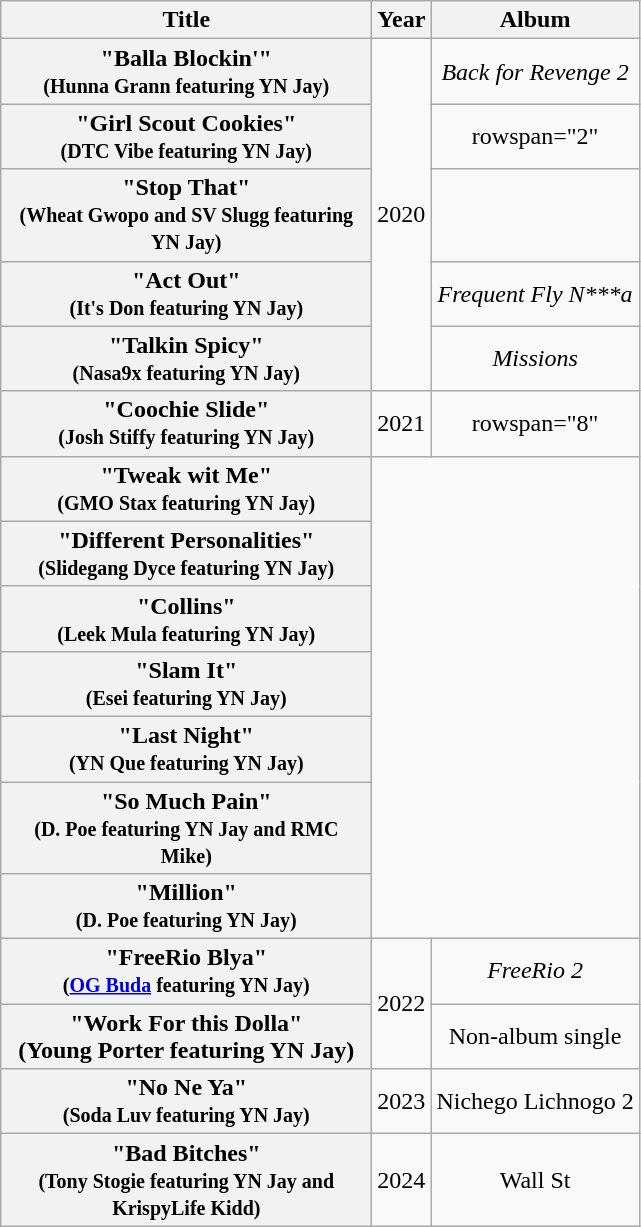<table class="wikitable plainrowheaders" style="text-align:center;">
<tr>
<th scope="col" style="width:15em;">Title</th>
<th scope="col">Year</th>
<th scope="col">Album</th>
</tr>
<tr>
<th scope="row">"Balla Blockin'"<br><small>(Hunna Grann featuring YN Jay)</small></th>
<td rowspan="5">2020</td>
<td><em>Back for Revenge 2</em></td>
</tr>
<tr>
<th scope="row">"Girl Scout Cookies"<br><small>(DTC Vibe featuring YN Jay)</small></th>
<td>rowspan="2" </td>
</tr>
<tr>
<th scope="row">"Stop That"<br><small>(Wheat Gwopo and SV Slugg featuring YN Jay)</small></th>
</tr>
<tr>
<th scope="row">"Act Out"<br><small>(It's Don featuring YN Jay)</small></th>
<td><em>Frequent Fly N***a</em></td>
</tr>
<tr>
<th scope="row">"Talkin Spicy"<br><small>(Nasa9x featuring YN Jay)</small></th>
<td><em>Missions</em></td>
</tr>
<tr>
<th scope="row">"Coochie Slide"<br><small>(Josh Stiffy featuring YN Jay)</small></th>
<td rowspan="?">2021</td>
<td>rowspan="8" </td>
</tr>
<tr>
<th scope="row">"Tweak wit Me"<br><small>(GMO Stax featuring YN Jay)</small></th>
</tr>
<tr>
<th scope="row">"Different Personalities"<br><small>(Slidegang Dyce featuring YN Jay)</small></th>
</tr>
<tr>
<th scope="row">"Collins"<br><small>(Leek Mula featuring YN Jay)</small></th>
</tr>
<tr>
<th scope="row">"Slam It"<br><small>(Esei featuring YN Jay)</small></th>
</tr>
<tr>
<th scope="row">"Last Night"<br><small>(YN Que featuring YN Jay)</small></th>
</tr>
<tr>
<th scope="row">"So Much Pain"<br><small>(D. Poe featuring YN Jay and RMC Mike)</small></th>
</tr>
<tr>
<th scope="row">"Million"<br><small>(D. Poe featuring YN Jay)</small></th>
</tr>
<tr>
<th scope="row">"FreeRio Blya"<br><small>(<a href='#'>OG Buda</a> featuring YN Jay)</small></th>
<td rowspan="2">2022</td>
<td rowspan="1"><em>FreeRio 2</em></td>
</tr>
<tr>
<th>"Work For this Dolla"<br>(Young Porter featuring YN Jay)</th>
<td>Non-album single</td>
</tr>
<tr>
<th>"No Ne Ya"<br><small>(Soda Luv featuring YN Jay)</small></th>
<td>2023</td>
<td>Nichego Lichnogo 2</td>
</tr>
<tr>
<th>"Bad Bitches"<br><small>(Tony Stogie featuring YN Jay and KrispyLife Kidd)</small></th>
<td>2024</td>
<td>Wall St</td>
</tr>
</table>
